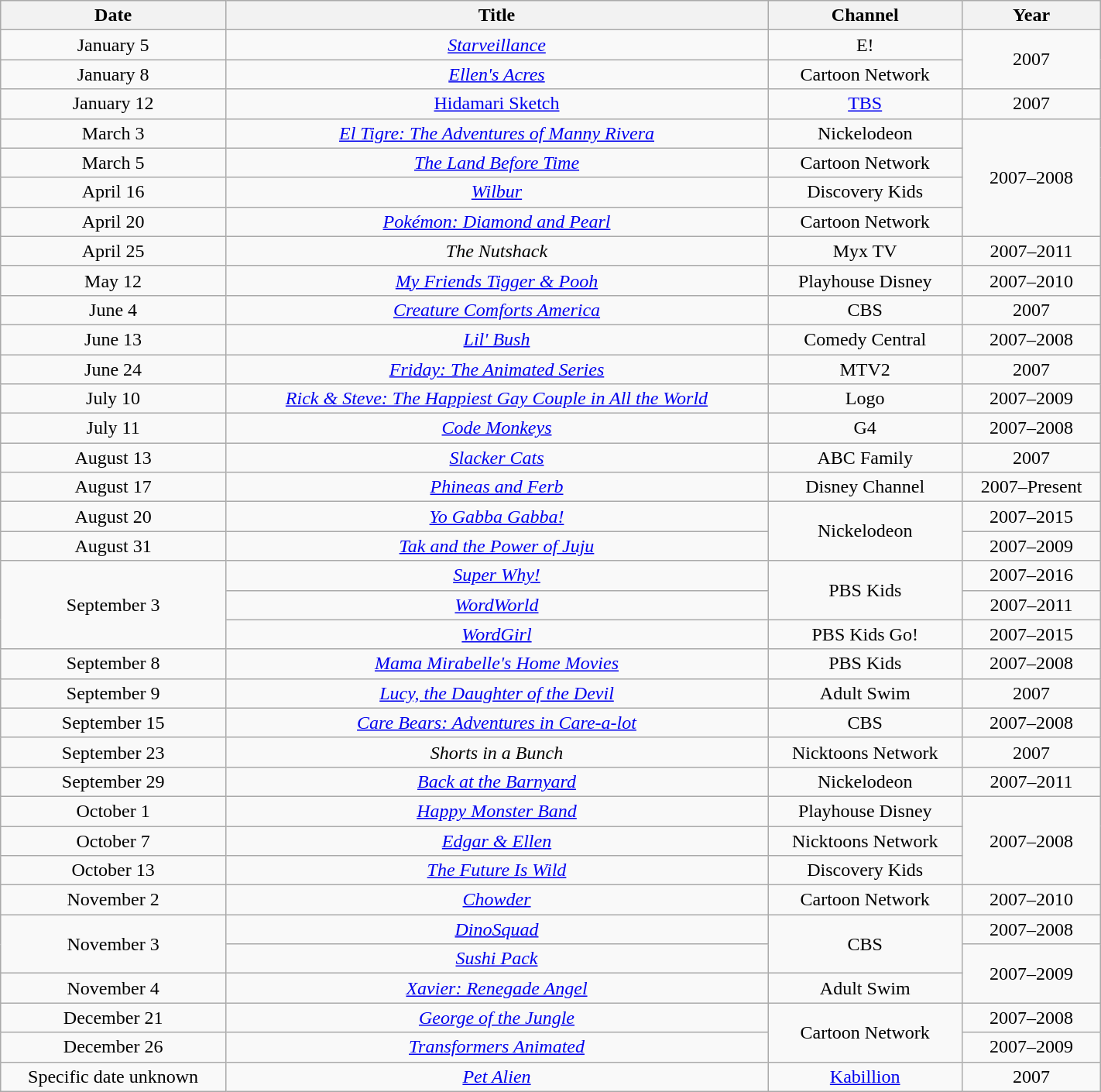<table class="wikitable sortable" style="text-align: center" width="75%">
<tr>
<th scope="col">Date</th>
<th scope="col">Title</th>
<th scope="col">Channel</th>
<th scope="col">Year</th>
</tr>
<tr>
<td>January 5</td>
<td><em><a href='#'>Starveillance</a></em></td>
<td>E!</td>
<td rowspan=2>2007</td>
</tr>
<tr>
<td>January 8</td>
<td><em><a href='#'>Ellen's Acres</a></em></td>
<td>Cartoon Network</td>
</tr>
<tr>
<td>January 12</td>
<td><a href='#'>Hidamari Sketch</a></td>
<td><a href='#'>TBS</a></td>
<td rowspan=1>2007</td>
</tr>
<tr>
<td>March 3</td>
<td><em><a href='#'>El Tigre: The Adventures of Manny Rivera</a></em></td>
<td>Nickelodeon</td>
<td rowspan=4>2007–2008</td>
</tr>
<tr>
<td>March 5</td>
<td><em><a href='#'>The Land Before Time</a></em></td>
<td>Cartoon Network</td>
</tr>
<tr>
<td>April 16</td>
<td><em><a href='#'>Wilbur</a></em></td>
<td>Discovery Kids</td>
</tr>
<tr>
<td>April 20</td>
<td><em><a href='#'>Pokémon: Diamond and Pearl</a></em></td>
<td>Cartoon Network</td>
</tr>
<tr>
<td>April 25</td>
<td><em>The Nutshack</em></td>
<td>Myx TV</td>
<td>2007–2011</td>
</tr>
<tr>
<td>May 12</td>
<td><em><a href='#'>My Friends Tigger & Pooh</a></em></td>
<td>Playhouse Disney</td>
<td>2007–2010</td>
</tr>
<tr>
<td>June 4</td>
<td><em><a href='#'>Creature Comforts America</a></em></td>
<td>CBS</td>
<td>2007</td>
</tr>
<tr>
<td>June 13</td>
<td><em><a href='#'>Lil' Bush</a></em></td>
<td>Comedy Central</td>
<td>2007–2008</td>
</tr>
<tr>
<td>June 24</td>
<td><em><a href='#'>Friday: The Animated Series</a></em></td>
<td>MTV2</td>
<td>2007</td>
</tr>
<tr>
<td>July 10</td>
<td><em><a href='#'>Rick & Steve: The Happiest Gay Couple in All the World</a></em></td>
<td>Logo</td>
<td>2007–2009</td>
</tr>
<tr>
<td>July 11</td>
<td><em><a href='#'>Code Monkeys</a></em></td>
<td>G4</td>
<td>2007–2008</td>
</tr>
<tr>
<td>August 13</td>
<td><em><a href='#'>Slacker Cats</a></em></td>
<td>ABC Family</td>
<td>2007</td>
</tr>
<tr>
<td>August 17</td>
<td><em><a href='#'>Phineas and Ferb</a></em></td>
<td>Disney Channel</td>
<td>2007–Present</td>
</tr>
<tr>
<td>August 20</td>
<td><em><a href='#'>Yo Gabba Gabba!</a></em></td>
<td rowspan=2>Nickelodeon</td>
<td>2007–2015</td>
</tr>
<tr>
<td>August 31</td>
<td><em><a href='#'>Tak and the Power of Juju</a></em></td>
<td>2007–2009</td>
</tr>
<tr>
<td rowspan=3>September 3</td>
<td><em><a href='#'>Super Why!</a></em></td>
<td rowspan=2>PBS Kids</td>
<td>2007–2016</td>
</tr>
<tr>
<td><em><a href='#'>WordWorld</a></em></td>
<td>2007–2011</td>
</tr>
<tr>
<td><em><a href='#'>WordGirl</a></em></td>
<td>PBS Kids Go!</td>
<td>2007–2015</td>
</tr>
<tr>
<td>September 8</td>
<td><em><a href='#'>Mama Mirabelle's Home Movies</a></em></td>
<td>PBS Kids</td>
<td>2007–2008</td>
</tr>
<tr>
<td>September 9</td>
<td><em><a href='#'>Lucy, the Daughter of the Devil</a></em></td>
<td>Adult Swim</td>
<td>2007</td>
</tr>
<tr>
<td>September 15</td>
<td><em><a href='#'>Care Bears: Adventures in Care-a-lot</a></em></td>
<td>CBS</td>
<td>2007–2008</td>
</tr>
<tr>
<td>September 23</td>
<td><em>Shorts in a Bunch</em></td>
<td>Nicktoons Network</td>
<td>2007</td>
</tr>
<tr>
<td>September 29</td>
<td><em><a href='#'>Back at the Barnyard</a></em></td>
<td>Nickelodeon</td>
<td>2007–2011</td>
</tr>
<tr>
<td>October 1</td>
<td><em><a href='#'>Happy Monster Band</a></em></td>
<td>Playhouse Disney</td>
<td rowspan=3>2007–2008</td>
</tr>
<tr>
<td>October 7</td>
<td><em><a href='#'>Edgar & Ellen</a></em></td>
<td>Nicktoons Network</td>
</tr>
<tr>
<td>October 13</td>
<td><em><a href='#'>The Future Is Wild</a></em></td>
<td>Discovery Kids</td>
</tr>
<tr>
<td>November 2</td>
<td><em><a href='#'>Chowder</a></em></td>
<td>Cartoon Network</td>
<td>2007–2010</td>
</tr>
<tr>
<td rowspan=2>November 3</td>
<td><em><a href='#'>DinoSquad</a></em></td>
<td rowspan=2>CBS</td>
<td>2007–2008</td>
</tr>
<tr>
<td><em><a href='#'>Sushi Pack</a></em></td>
<td rowspan=2>2007–2009</td>
</tr>
<tr>
<td>November 4</td>
<td><em><a href='#'>Xavier: Renegade Angel</a></em></td>
<td>Adult Swim</td>
</tr>
<tr>
<td>December 21</td>
<td><em><a href='#'>George of the Jungle</a></em></td>
<td rowspan=2>Cartoon Network</td>
<td>2007–2008</td>
</tr>
<tr>
<td>December 26</td>
<td><em><a href='#'>Transformers Animated</a></em></td>
<td>2007–2009</td>
</tr>
<tr>
<td>Specific date unknown</td>
<td><em><a href='#'>Pet Alien</a></em></td>
<td><a href='#'>Kabillion</a></td>
<td>2007</td>
</tr>
</table>
